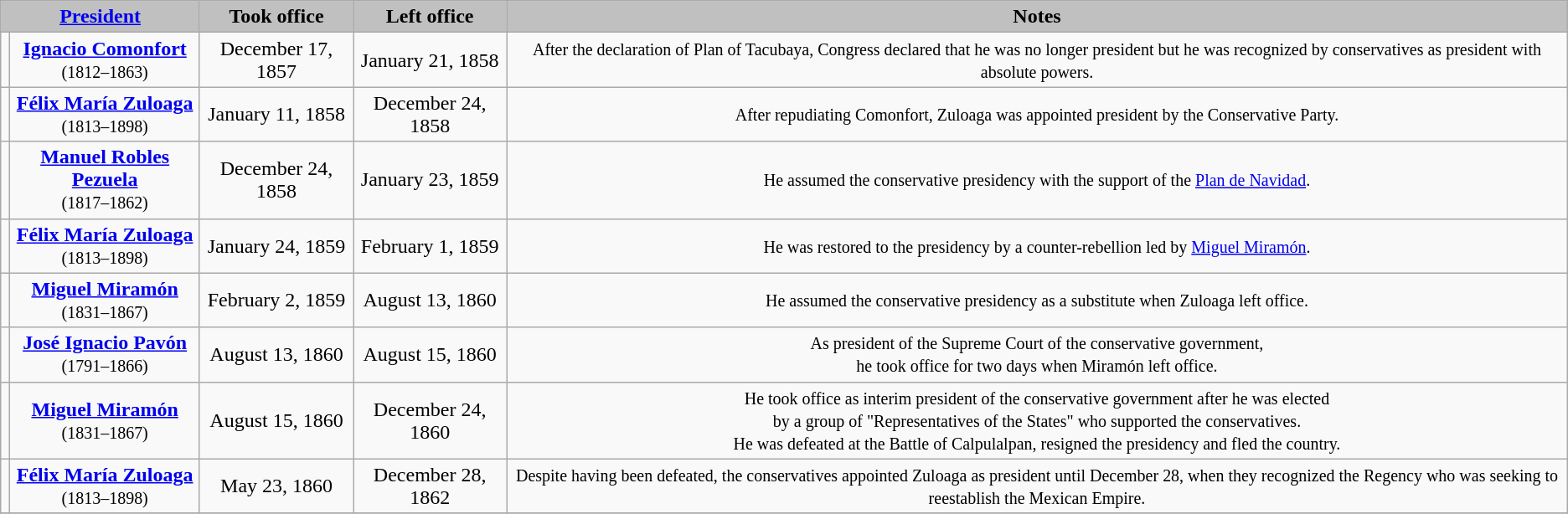<table class="wikitable" style="text-align: center;">
<tr>
<th style="background:#C0C0C0; color:black;" colspan="2" style="width:30%;"><a href='#'>President</a></th>
<th style="background:#C0C0C0; color:black;" style="width:15%;">Took office</th>
<th style="background:#C0C0C0; color:black;" style="width:15%;">Left office</th>
<th style="background:#C0C0C0; color:black;" style="width:38%;">Notes</th>
</tr>
<tr>
<td></td>
<td><strong><a href='#'>Ignacio Comonfort</a></strong><br><small>(1812–1863)</small></td>
<td>December 17, 1857</td>
<td>January 21, 1858</td>
<td><small>After the declaration of Plan of Tacubaya, Congress declared that he was no longer president but he was recognized by conservatives as president with absolute powers.</small></td>
</tr>
<tr>
<td></td>
<td><strong><a href='#'>Félix María Zuloaga</a></strong><br><small>(1813–1898)</small></td>
<td>January 11, 1858</td>
<td>December 24, 1858</td>
<td><small>After repudiating Comonfort, Zuloaga was appointed president by the Conservative Party.</small></td>
</tr>
<tr>
<td></td>
<td><strong><a href='#'>Manuel Robles Pezuela</a></strong><br><small>(1817–1862)</small></td>
<td>December 24, 1858</td>
<td>January 23, 1859</td>
<td><small>He assumed the conservative presidency with the support of the <a href='#'>Plan de Navidad</a>.</small></td>
</tr>
<tr>
<td></td>
<td><strong><a href='#'>Félix María Zuloaga</a></strong><br><small>(1813–1898)</small></td>
<td>January 24, 1859</td>
<td>February 1, 1859</td>
<td><small>He was restored to the presidency by a counter-rebellion led by <a href='#'>Miguel Miramón</a>.</small></td>
</tr>
<tr>
<td></td>
<td><strong><a href='#'>Miguel Miramón</a></strong><br><small>(1831–1867)</small></td>
<td>February 2, 1859</td>
<td>August 13, 1860</td>
<td><small>He assumed the conservative presidency as a substitute when Zuloaga left office.</small></td>
</tr>
<tr>
<td></td>
<td><strong><a href='#'>José Ignacio Pavón</a></strong><br><small>(1791–1866)</small></td>
<td>August 13, 1860</td>
<td>August 15, 1860</td>
<td><small>As president of the Supreme Court of the conservative government,<br>he took office for two days when Miramón left office.</small></td>
</tr>
<tr>
<td></td>
<td><strong><a href='#'>Miguel Miramón</a></strong><br><small>(1831–1867)</small></td>
<td>August 15, 1860</td>
<td>December 24, 1860</td>
<td><small>He took office as interim president of the conservative government after he was elected<br>by a group of "Representatives of the States" who supported the conservatives.<br>He was defeated at the Battle of Calpulalpan, resigned the presidency and fled the country.</small></td>
</tr>
<tr>
<td></td>
<td><strong><a href='#'>Félix María Zuloaga</a></strong><br><small>(1813–1898)</small></td>
<td>May 23, 1860</td>
<td>December 28, 1862</td>
<td><small>Despite having been defeated, the conservatives appointed Zuloaga as president until December 28, when they recognized the Regency who was seeking to reestablish the Mexican Empire.</small></td>
</tr>
<tr>
</tr>
</table>
